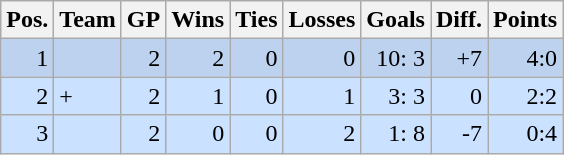<table class="wikitable">
<tr>
<th>Pos.</th>
<th>Team</th>
<th>GP</th>
<th>Wins</th>
<th>Ties</th>
<th>Losses</th>
<th>Goals</th>
<th>Diff.</th>
<th>Points</th>
</tr>
<tr bgcolor="#BCD2EE" align="right">
<td>1</td>
<td align="left"></td>
<td>2</td>
<td>2</td>
<td>0</td>
<td>0</td>
<td>10: 3</td>
<td>+7</td>
<td>4:0</td>
</tr>
<tr bgcolor="#CAE1FF" align="right">
<td>2</td>
<td align="left"> +</td>
<td>2</td>
<td>1</td>
<td>0</td>
<td>1</td>
<td>3: 3</td>
<td>0</td>
<td>2:2</td>
</tr>
<tr bgcolor="#CAE1FF" align="right">
<td>3</td>
<td align="left"></td>
<td>2</td>
<td>0</td>
<td>0</td>
<td>2</td>
<td>1: 8</td>
<td>-7</td>
<td>0:4</td>
</tr>
</table>
